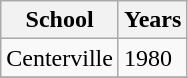<table class="wikitable">
<tr>
<th>School</th>
<th>Years</th>
</tr>
<tr>
<td>Centerville</td>
<td>1980</td>
</tr>
<tr>
</tr>
</table>
